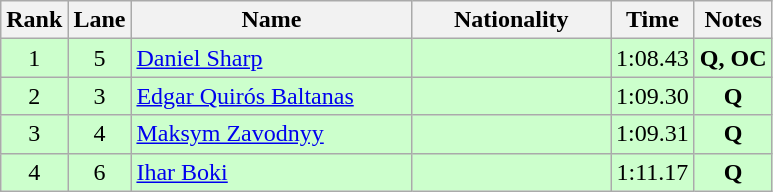<table class="wikitable sortable" style="text-align:center">
<tr>
<th>Rank</th>
<th>Lane</th>
<th style="width:180px">Name</th>
<th style="width:125px">Nationality</th>
<th>Time</th>
<th>Notes</th>
</tr>
<tr style="background:#cfc;">
<td>1</td>
<td>5</td>
<td style="text-align:left;"><a href='#'>Daniel Sharp</a></td>
<td style="text-align:left;"></td>
<td>1:08.43</td>
<td><strong>Q, OC</strong></td>
</tr>
<tr style="background:#cfc;">
<td>2</td>
<td>3</td>
<td style="text-align:left;"><a href='#'>Edgar Quirós Baltanas</a></td>
<td style="text-align:left;"></td>
<td>1:09.30</td>
<td><strong>Q</strong></td>
</tr>
<tr style="background:#cfc;">
<td>3</td>
<td>4</td>
<td style="text-align:left;"><a href='#'>Maksym Zavodnyy</a></td>
<td style="text-align:left;"></td>
<td>1:09.31</td>
<td><strong>Q</strong></td>
</tr>
<tr style="background:#cfc;">
<td>4</td>
<td>6</td>
<td style="text-align:left;"><a href='#'>Ihar Boki</a></td>
<td style="text-align:left;"></td>
<td>1:11.17</td>
<td><strong>Q</strong></td>
</tr>
</table>
